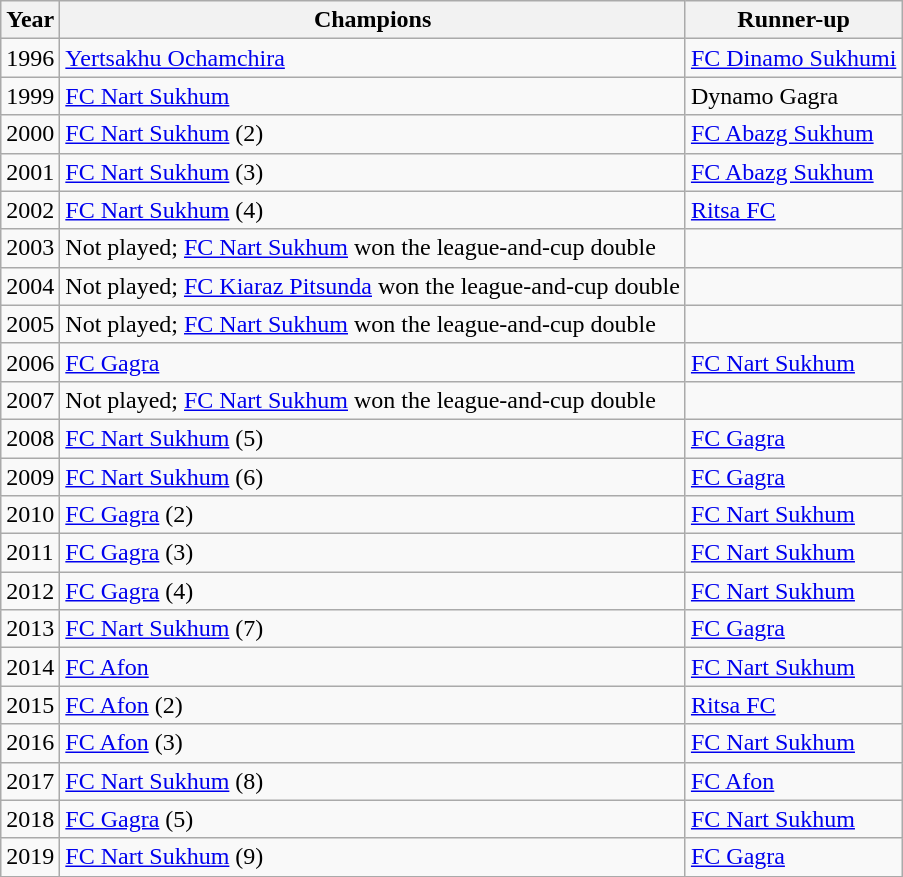<table class="wikitable">
<tr>
<th>Year</th>
<th>Champions</th>
<th>Runner-up</th>
</tr>
<tr>
<td>1996</td>
<td><a href='#'>Yertsakhu Ochamchira</a></td>
<td><a href='#'>FC Dinamo Sukhumi</a></td>
</tr>
<tr>
<td>1999</td>
<td><a href='#'>FC Nart Sukhum</a></td>
<td>Dynamo Gagra</td>
</tr>
<tr>
<td>2000</td>
<td><a href='#'>FC Nart Sukhum</a> (2)</td>
<td><a href='#'>FC Abazg Sukhum</a></td>
</tr>
<tr>
<td>2001</td>
<td><a href='#'>FC Nart Sukhum</a> (3)</td>
<td><a href='#'>FC Abazg Sukhum</a></td>
</tr>
<tr>
<td>2002</td>
<td><a href='#'>FC Nart Sukhum</a> (4)</td>
<td><a href='#'>Ritsa FC</a></td>
</tr>
<tr>
<td>2003</td>
<td>Not played; <a href='#'>FC Nart Sukhum</a> won the league-and-cup double</td>
<td></td>
</tr>
<tr>
<td>2004</td>
<td>Not played; <a href='#'>FC Kiaraz Pitsunda</a> won the league-and-cup double</td>
<td></td>
</tr>
<tr>
<td>2005</td>
<td>Not played; <a href='#'>FC Nart Sukhum</a> won the league-and-cup double</td>
<td></td>
</tr>
<tr>
<td>2006</td>
<td><a href='#'>FC Gagra</a></td>
<td><a href='#'>FC Nart Sukhum</a></td>
</tr>
<tr>
<td>2007</td>
<td>Not played; <a href='#'>FC Nart Sukhum</a> won the league-and-cup double</td>
<td></td>
</tr>
<tr>
<td>2008</td>
<td><a href='#'>FC Nart Sukhum</a> (5)</td>
<td><a href='#'>FC Gagra</a></td>
</tr>
<tr>
<td>2009</td>
<td><a href='#'>FC Nart Sukhum</a> (6)</td>
<td><a href='#'>FC Gagra</a></td>
</tr>
<tr>
<td>2010</td>
<td><a href='#'>FC Gagra</a> (2)</td>
<td><a href='#'>FC Nart Sukhum</a></td>
</tr>
<tr>
<td>2011</td>
<td><a href='#'>FC Gagra</a> (3)</td>
<td><a href='#'>FC Nart Sukhum</a></td>
</tr>
<tr>
<td>2012</td>
<td><a href='#'>FC Gagra</a> (4)</td>
<td><a href='#'>FC Nart Sukhum</a></td>
</tr>
<tr>
<td>2013</td>
<td><a href='#'>FC Nart Sukhum</a> (7)</td>
<td><a href='#'>FC Gagra</a></td>
</tr>
<tr>
<td>2014</td>
<td><a href='#'>FC Afon</a></td>
<td><a href='#'>FC Nart Sukhum</a></td>
</tr>
<tr>
<td>2015</td>
<td><a href='#'>FC Afon</a> (2)</td>
<td><a href='#'>Ritsa FC</a></td>
</tr>
<tr>
<td>2016</td>
<td><a href='#'>FC Afon</a> (3)</td>
<td><a href='#'>FC Nart Sukhum</a></td>
</tr>
<tr>
<td>2017</td>
<td><a href='#'>FC Nart Sukhum</a> (8)</td>
<td><a href='#'>FC Afon</a></td>
</tr>
<tr>
<td>2018</td>
<td><a href='#'>FC Gagra</a> (5)</td>
<td><a href='#'>FC Nart Sukhum</a></td>
</tr>
<tr>
<td>2019</td>
<td><a href='#'>FC Nart Sukhum</a> (9)</td>
<td><a href='#'>FC Gagra</a></td>
</tr>
<tr>
</tr>
</table>
